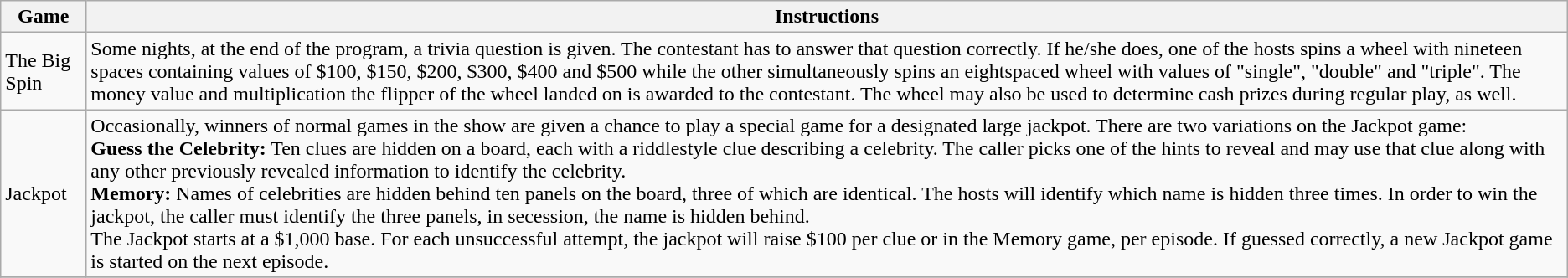<table class="wikitable">
<tr>
<th>Game</th>
<th>Instructions</th>
</tr>
<tr>
<td>The Big Spin</td>
<td>Some nights, at the end of the program, a trivia question is given. The contestant has to answer that question correctly. If he/she does, one of the hosts spins a wheel with nineteen spaces containing values of $100, $150, $200, $300, $400 and $500 while the other simultaneously spins an eightspaced wheel with values of "single", "double" and "triple". The money value and multiplication the flipper of the wheel landed on is awarded to the contestant. The wheel may also be used to determine cash prizes during regular play, as well.</td>
</tr>
<tr>
<td>Jackpot</td>
<td>Occasionally, winners of normal games in the show are given a chance to play a special game for a designated large jackpot. There are two variations on the Jackpot game:<br><strong>Guess the Celebrity:</strong> Ten clues are hidden on a board, each with a riddlestyle clue describing a celebrity. The caller picks one of the hints to reveal and may use that clue along with any other previously revealed information to identify the celebrity.<br><strong>Memory:</strong> Names of celebrities are hidden behind ten panels on the board, three of which are identical. The hosts will identify which name is hidden three times. In order to win the jackpot, the caller must identify the three panels, in secession, the name is hidden behind.<br>The Jackpot starts at a $1,000 base. For each unsuccessful attempt, the jackpot will raise $100 per clue or in the Memory game, per episode. If guessed correctly, a new Jackpot game is started on the next episode.</td>
</tr>
<tr>
</tr>
</table>
